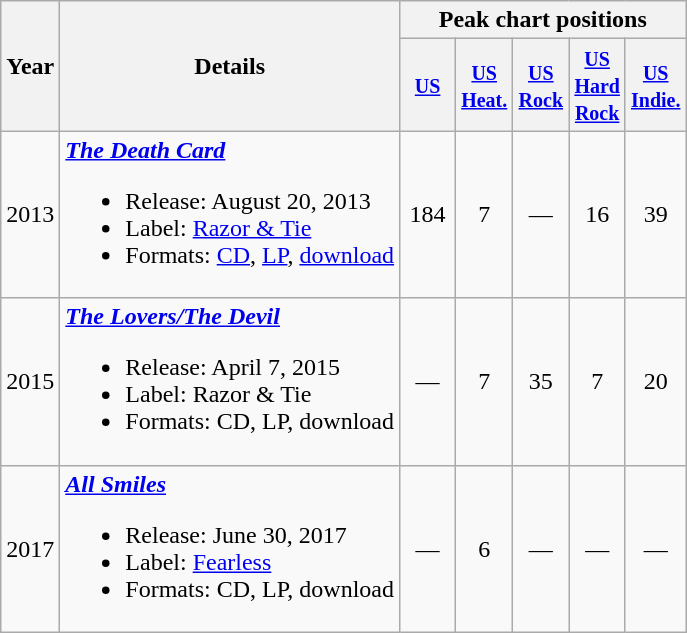<table class="wikitable">
<tr>
<th rowspan=2>Year</th>
<th rowspan=2>Details</th>
<th colspan=5>Peak chart positions</th>
</tr>
<tr>
<th style="width:30px;"><small><a href='#'>US</a></small></th>
<th style="width:30px;"><small><a href='#'>US<br>Heat.</a></small></th>
<th style="width:30px;"><small><a href='#'>US<br>Rock</a></small></th>
<th style="width:30px;"><small><a href='#'>US<br>Hard<br>Rock</a></small></th>
<th style="width:30px;"><small><a href='#'>US<br>Indie.</a></small></th>
</tr>
<tr>
<td>2013</td>
<td><strong><em><a href='#'>The Death Card</a></em></strong><br><ul><li>Release: August 20, 2013</li><li>Label: <a href='#'>Razor & Tie</a></li><li>Formats: <a href='#'>CD</a>, <a href='#'>LP</a>, <a href='#'>download</a></li></ul></td>
<td style="text-align:center;">184</td>
<td style="text-align:center;">7</td>
<td style="text-align:center;">—</td>
<td style="text-align:center;">16</td>
<td style="text-align:center;">39</td>
</tr>
<tr>
<td>2015</td>
<td><strong><em><a href='#'>The Lovers/The Devil</a></em></strong><br><ul><li>Release: April 7, 2015</li><li>Label: Razor & Tie</li><li>Formats: CD, LP, download</li></ul></td>
<td style="text-align:center;">—</td>
<td style="text-align:center;">7</td>
<td style="text-align:center;">35</td>
<td style="text-align:center;">7</td>
<td style="text-align:center;">20</td>
</tr>
<tr>
<td>2017</td>
<td><strong><em><a href='#'>All Smiles</a></em></strong><br><ul><li>Release: June 30, 2017</li><li>Label: <a href='#'>Fearless</a></li><li>Formats: CD, LP, download</li></ul></td>
<td style="text-align:center;">—</td>
<td style="text-align:center;">6</td>
<td style="text-align:center;">—</td>
<td style="text-align:center;">—</td>
<td style="text-align:center;">—</td>
</tr>
</table>
